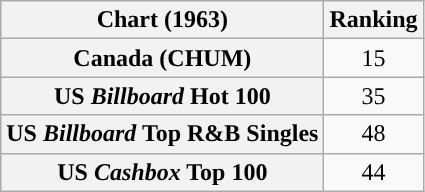<table class="wikitable plainrowheaders" style="text-align:center;">
<tr>
<th>Chart (1963)</th>
<th>Ranking</th>
</tr>
<tr>
<th scope="row">Canada (CHUM)</th>
<td>15</td>
</tr>
<tr>
<th scope="row">US <em>Billboard</em> Hot 100</th>
<td>35</td>
</tr>
<tr>
<th scope="row">US <em>Billboard</em> Top R&B Singles</th>
<td>48</td>
</tr>
<tr>
<th scope="row">US <em>Cashbox</em> Top 100</th>
<td>44</td>
</tr>
</table>
